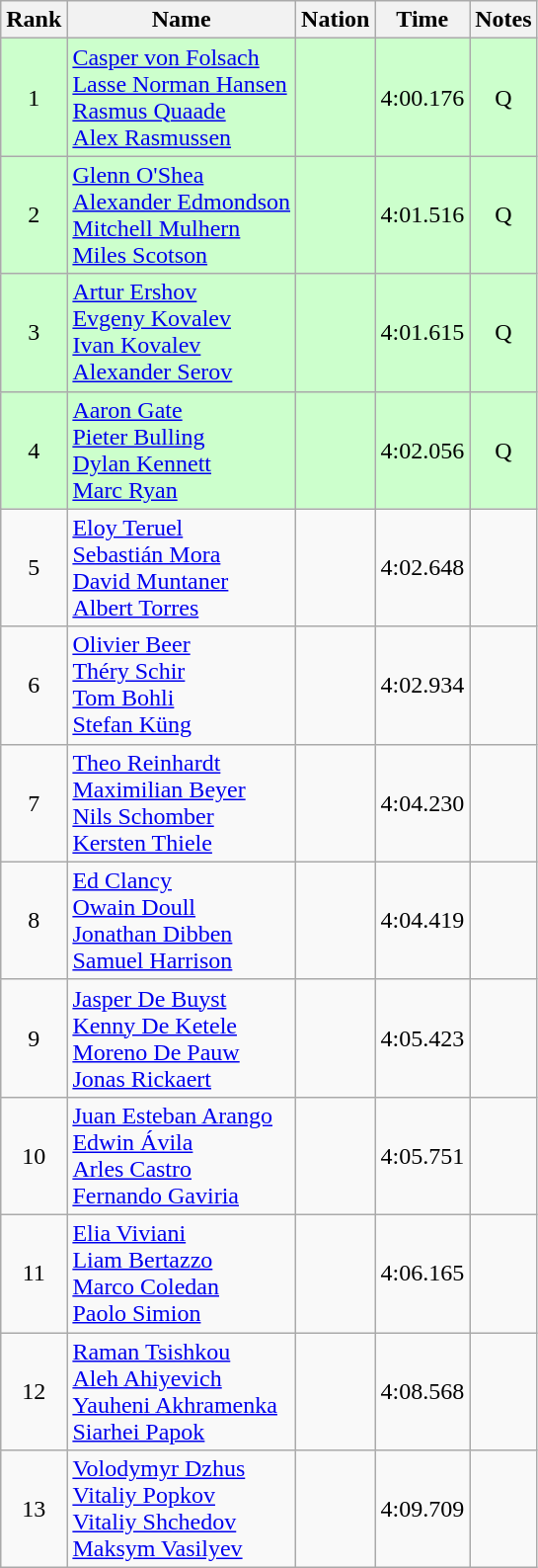<table class="wikitable sortable" style="text-align:center">
<tr>
<th>Rank</th>
<th>Name</th>
<th>Nation</th>
<th>Time</th>
<th>Notes</th>
</tr>
<tr bgcolor=ccffcc>
<td>1</td>
<td align=left><a href='#'>Casper von Folsach</a><br><a href='#'>Lasse Norman Hansen</a><br><a href='#'>Rasmus Quaade</a><br><a href='#'>Alex Rasmussen</a></td>
<td align=left></td>
<td>4:00.176</td>
<td>Q</td>
</tr>
<tr bgcolor=ccffcc>
<td>2</td>
<td align=left><a href='#'>Glenn O'Shea</a><br><a href='#'>Alexander Edmondson</a><br><a href='#'>Mitchell Mulhern</a><br><a href='#'>Miles Scotson</a></td>
<td align=left></td>
<td>4:01.516</td>
<td>Q</td>
</tr>
<tr bgcolor=ccffcc>
<td>3</td>
<td align=left><a href='#'>Artur Ershov</a><br><a href='#'>Evgeny Kovalev</a><br><a href='#'>Ivan Kovalev</a><br><a href='#'>Alexander Serov</a></td>
<td align=left></td>
<td>4:01.615</td>
<td>Q</td>
</tr>
<tr bgcolor=ccffcc>
<td>4</td>
<td align=left><a href='#'>Aaron Gate</a><br><a href='#'>Pieter Bulling</a><br><a href='#'>Dylan Kennett</a><br><a href='#'>Marc Ryan</a></td>
<td align=left></td>
<td>4:02.056</td>
<td>Q</td>
</tr>
<tr>
<td>5</td>
<td align=left><a href='#'>Eloy Teruel</a><br><a href='#'>Sebastián Mora</a><br><a href='#'>David Muntaner</a><br><a href='#'>Albert Torres</a></td>
<td align=left></td>
<td>4:02.648</td>
<td></td>
</tr>
<tr>
<td>6</td>
<td align=left><a href='#'>Olivier Beer</a><br><a href='#'>Théry Schir</a><br><a href='#'>Tom Bohli</a><br><a href='#'>Stefan Küng</a></td>
<td align=left></td>
<td>4:02.934</td>
<td></td>
</tr>
<tr>
<td>7</td>
<td align=left><a href='#'>Theo Reinhardt</a><br><a href='#'>Maximilian Beyer</a><br><a href='#'>Nils Schomber</a><br><a href='#'>Kersten Thiele</a></td>
<td align=left></td>
<td>4:04.230</td>
<td></td>
</tr>
<tr>
<td>8</td>
<td align=left><a href='#'>Ed Clancy</a><br><a href='#'>Owain Doull</a><br><a href='#'>Jonathan Dibben</a><br><a href='#'>Samuel Harrison</a></td>
<td align=left></td>
<td>4:04.419</td>
<td></td>
</tr>
<tr>
<td>9</td>
<td align=left><a href='#'>Jasper De Buyst</a><br><a href='#'>Kenny De Ketele</a><br><a href='#'>Moreno De Pauw</a><br><a href='#'>Jonas Rickaert</a></td>
<td align=left></td>
<td>4:05.423</td>
<td></td>
</tr>
<tr>
<td>10</td>
<td align=left><a href='#'>Juan Esteban Arango</a><br><a href='#'>Edwin Ávila</a><br><a href='#'>Arles Castro</a><br><a href='#'>Fernando Gaviria</a></td>
<td align=left></td>
<td>4:05.751</td>
<td></td>
</tr>
<tr>
<td>11</td>
<td align=left><a href='#'>Elia Viviani</a><br><a href='#'>Liam Bertazzo</a><br><a href='#'>Marco Coledan</a><br><a href='#'>Paolo Simion</a></td>
<td align=left></td>
<td>4:06.165</td>
<td></td>
</tr>
<tr>
<td>12</td>
<td align=left><a href='#'>Raman Tsishkou</a><br><a href='#'>Aleh Ahiyevich</a><br><a href='#'>Yauheni Akhramenka</a><br><a href='#'>Siarhei Papok</a></td>
<td align=left></td>
<td>4:08.568</td>
<td></td>
</tr>
<tr>
<td>13</td>
<td align=left><a href='#'>Volodymyr Dzhus</a><br><a href='#'>Vitaliy Popkov</a><br><a href='#'>Vitaliy Shchedov</a><br><a href='#'>Maksym Vasilyev</a></td>
<td align=left></td>
<td>4:09.709</td>
<td></td>
</tr>
</table>
